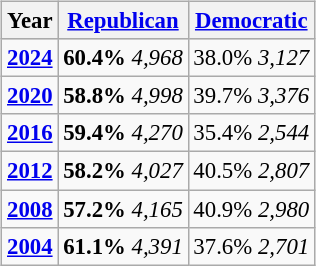<table class="wikitable" style="float:right; font-size:95%;">
<tr bgcolor=lightgrey>
<th>Year</th>
<th><a href='#'>Republican</a></th>
<th><a href='#'>Democratic</a></th>
</tr>
<tr>
<td style="text-align:center;" ><strong><a href='#'>2024</a></strong></td>
<td style="text-align:center;" ><strong>60.4%</strong> <em>4,968</em></td>
<td style="text-align:center;" >38.0% <em>3,127</em></td>
</tr>
<tr>
<td style="text-align:center;" ><strong><a href='#'>2020</a></strong></td>
<td style="text-align:center;" ><strong>58.8%</strong> <em>4,998</em></td>
<td style="text-align:center;" >39.7% <em>3,376</em></td>
</tr>
<tr>
<td style="text-align:center;" ><strong><a href='#'>2016</a></strong></td>
<td style="text-align:center;" ><strong>59.4%</strong> <em>4,270</em></td>
<td style="text-align:center;" >35.4% <em>2,544</em></td>
</tr>
<tr>
<td style="text-align:center;" ><strong><a href='#'>2012</a></strong></td>
<td style="text-align:center;" ><strong>58.2%</strong> <em>4,027</em></td>
<td style="text-align:center;" >40.5% <em>2,807</em></td>
</tr>
<tr>
<td style="text-align:center;" ><strong><a href='#'>2008</a></strong></td>
<td style="text-align:center;" ><strong>57.2%</strong> <em>4,165</em></td>
<td style="text-align:center;" >40.9% <em>2,980</em></td>
</tr>
<tr>
<td style="text-align:center;" ><strong><a href='#'>2004</a></strong></td>
<td style="text-align:center;" ><strong>61.1%</strong> <em>4,391</em></td>
<td style="text-align:center;" >37.6% <em>2,701</em></td>
</tr>
</table>
